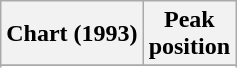<table class="wikitable sortable">
<tr>
<th>Chart (1993)</th>
<th>Peak<br>position</th>
</tr>
<tr>
</tr>
<tr>
</tr>
<tr>
</tr>
<tr>
</tr>
</table>
